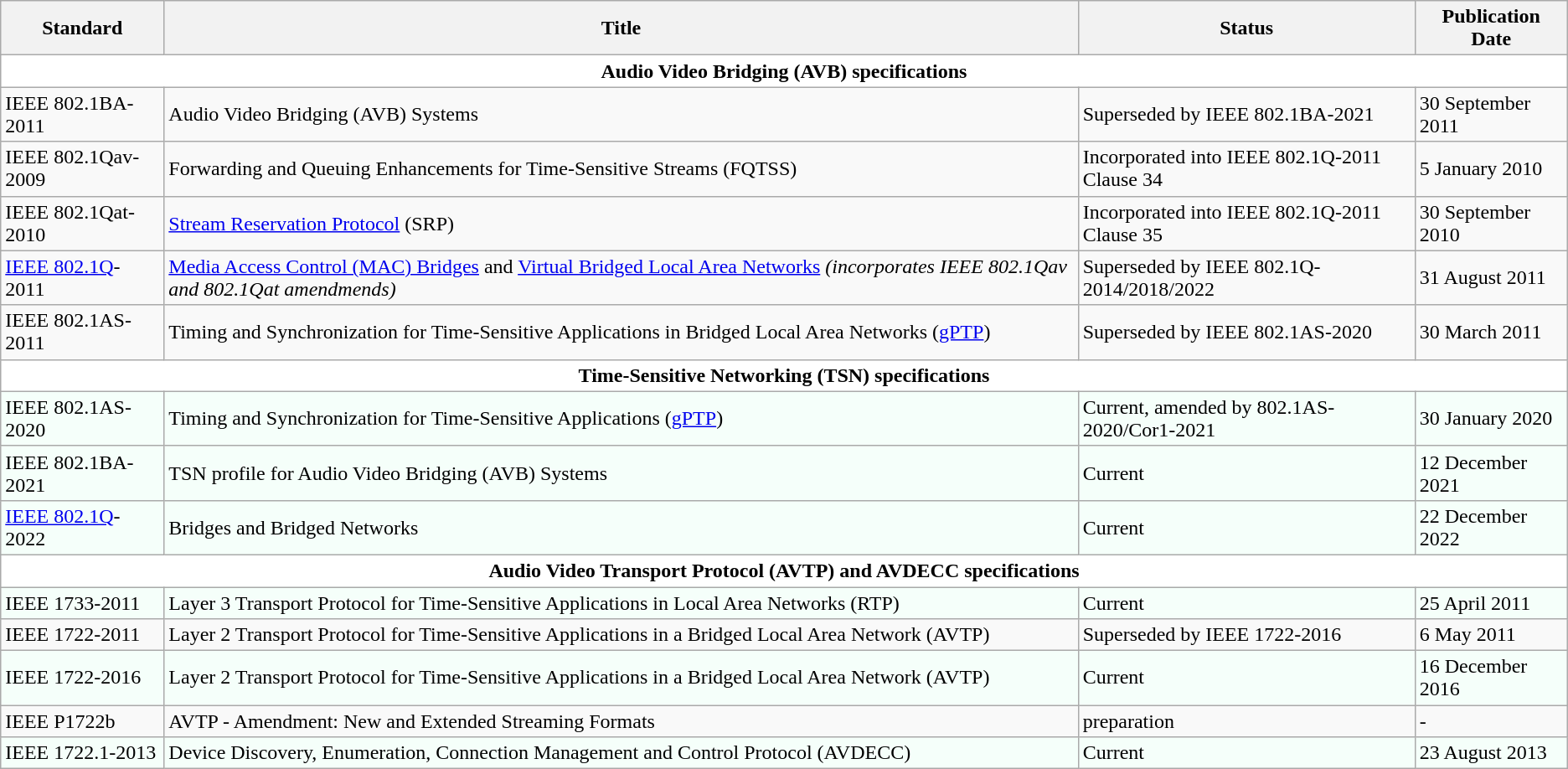<table class="wikitable">
<tr>
<th>Standard</th>
<th>Title</th>
<th>Status</th>
<th>Publication Date</th>
</tr>
<tr>
<th colspan=4 style=background:white>Audio Video Bridging (AVB) specifications</th>
</tr>
<tr>
<td>IEEE 802.1BA-2011</td>
<td>Audio Video Bridging (AVB) Systems</td>
<td>Superseded by IEEE 802.1BA-2021</td>
<td>30 September 2011</td>
</tr>
<tr>
<td>IEEE 802.1Qav-2009</td>
<td>Forwarding and Queuing Enhancements for Time-Sensitive Streams (FQTSS)</td>
<td>Incorporated into IEEE 802.1Q-2011 Clause 34</td>
<td>5 January 2010</td>
</tr>
<tr>
<td>IEEE 802.1Qat-2010</td>
<td><a href='#'>Stream Reservation Protocol</a> (SRP)</td>
<td>Incorporated into IEEE 802.1Q-2011 Clause 35</td>
<td>30 September 2010</td>
</tr>
<tr>
<td><a href='#'>IEEE 802.1Q</a>-2011</td>
<td><a href='#'>Media Access Control (MAC) Bridges</a> and <a href='#'>Virtual Bridged Local Area Networks</a>  <em>(incorporates IEEE 802.1Qav and 802.1Qat amendmends)</em></td>
<td>Superseded by IEEE 802.1Q-2014/2018/2022</td>
<td>31 August 2011</td>
</tr>
<tr>
<td>IEEE 802.1AS-2011</td>
<td>Timing and Synchronization for Time-Sensitive Applications in Bridged Local Area Networks (<a href='#'>gPTP</a>)</td>
<td>Superseded by IEEE 802.1AS-2020</td>
<td>30 March 2011</td>
</tr>
<tr>
<th colspan=4 style=background:white>Time-Sensitive Networking (TSN) specifications</th>
</tr>
<tr style="background:#f5fffa">
<td>IEEE 802.1AS-2020</td>
<td>Timing and Synchronization for Time-Sensitive Applications (<a href='#'>gPTP</a>)</td>
<td>Current, amended by 802.1AS-2020/Cor1-2021</td>
<td>30 January 2020</td>
</tr>
<tr style="background:#f5fffa">
<td>IEEE 802.1BA-2021</td>
<td>TSN profile for Audio Video Bridging (AVB) Systems</td>
<td>Current</td>
<td>12 December 2021</td>
</tr>
<tr style="background:#f5fffa">
<td><a href='#'>IEEE 802.1Q</a>-2022</td>
<td>Bridges and Bridged Networks</td>
<td>Current</td>
<td>22 December 2022</td>
</tr>
<tr>
<th colspan=4 style=background:white>Audio Video Transport Protocol (AVTP) and AVDECC specifications</th>
</tr>
<tr style="background:#f5fffa">
<td>IEEE 1733-2011</td>
<td>Layer 3 Transport Protocol for Time-Sensitive Applications in Local Area Networks (RTP)</td>
<td>Current</td>
<td>25 April 2011</td>
</tr>
<tr>
<td>IEEE 1722-2011</td>
<td>Layer 2 Transport Protocol for Time-Sensitive Applications in a Bridged Local Area Network (AVTP)</td>
<td>Superseded by IEEE 1722-2016</td>
<td>6 May 2011</td>
</tr>
<tr style="background:#f5fffa">
<td>IEEE 1722-2016</td>
<td>Layer 2 Transport Protocol for Time-Sensitive Applications in a Bridged Local Area Network (AVTP)</td>
<td>Current</td>
<td>16 December 2016</td>
</tr>
<tr>
<td>IEEE P1722b</td>
<td>AVTP - Amendment: New and Extended Streaming Formats</td>
<td>preparation</td>
<td>-</td>
</tr>
<tr style="background:#f5fffa">
<td>IEEE 1722.1-2013</td>
<td>Device Discovery, Enumeration, Connection Management and Control Protocol (AVDECC)</td>
<td>Current</td>
<td>23 August 2013</td>
</tr>
</table>
